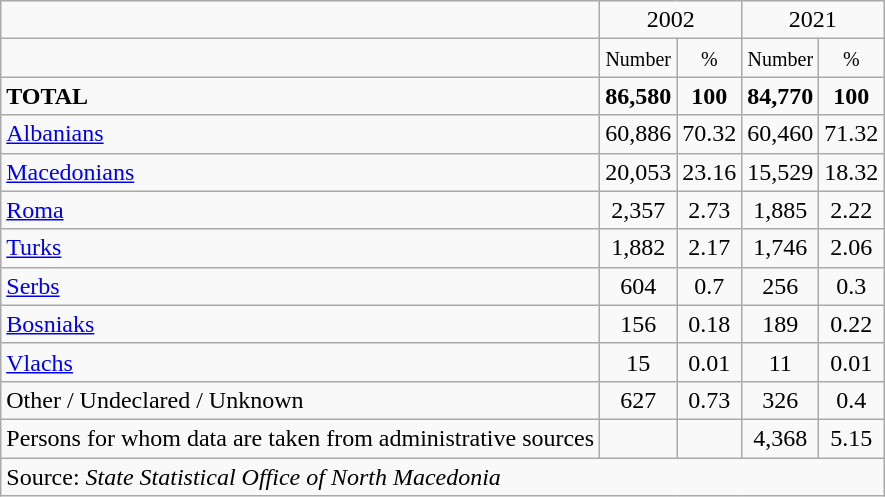<table class="wikitable">
<tr>
<td></td>
<td colspan="2" align="center">2002</td>
<td colspan="2" align="center">2021</td>
</tr>
<tr>
<td></td>
<td align="center"><small>Number</small></td>
<td align="center"><small>%</small></td>
<td align="center"><small>Number</small></td>
<td align="center"><small>%</small></td>
</tr>
<tr>
<td><strong>TOTAL</strong></td>
<td align="center"><strong>86,580</strong></td>
<td align="center"><strong>100</strong></td>
<td align="center"><strong>84,770</strong></td>
<td align="center"><strong>100</strong></td>
</tr>
<tr>
<td><a href='#'>Albanians</a></td>
<td align="center">60,886</td>
<td align="center">70.32</td>
<td align="center">60,460</td>
<td align="center">71.32</td>
</tr>
<tr>
<td><a href='#'>Macedonians</a></td>
<td align="center">20,053</td>
<td align="center">23.16</td>
<td align="center">15,529</td>
<td align="center">18.32</td>
</tr>
<tr>
<td><a href='#'>Roma</a></td>
<td align="center">2,357</td>
<td align="center">2.73</td>
<td align="center">1,885</td>
<td align="center">2.22</td>
</tr>
<tr>
<td><a href='#'>Turks</a></td>
<td align="center">1,882</td>
<td align="center">2.17</td>
<td align="center">1,746</td>
<td align="center">2.06</td>
</tr>
<tr>
<td><a href='#'>Serbs</a></td>
<td align="center">604</td>
<td align="center">0.7</td>
<td align="center">256</td>
<td align="center">0.3</td>
</tr>
<tr>
<td><a href='#'>Bosniaks</a></td>
<td align="center">156</td>
<td align="center">0.18</td>
<td align="center">189</td>
<td align="center">0.22</td>
</tr>
<tr>
<td><a href='#'>Vlachs</a></td>
<td align="center">15</td>
<td align="center">0.01</td>
<td align="center">11</td>
<td align="center">0.01</td>
</tr>
<tr>
<td>Other / Undeclared / Unknown</td>
<td align="center">627</td>
<td align="center">0.73</td>
<td align="center">326</td>
<td align="center">0.4</td>
</tr>
<tr>
<td>Persons for whom data are taken from administrative sources</td>
<td align="center"></td>
<td align="center"></td>
<td align="center">4,368</td>
<td align="center">5.15</td>
</tr>
<tr>
<td colspan="6" align="left">Source:  <em>State Statistical Office of North Macedonia</em></td>
</tr>
</table>
